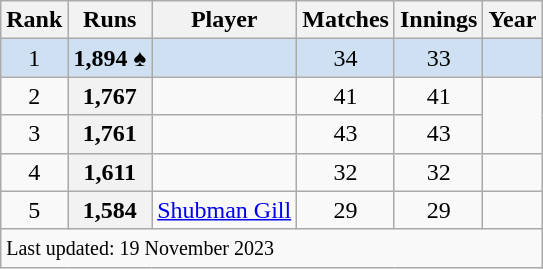<table class="wikitable sortable">
<tr>
<th scope=col>Rank</th>
<th scope=col>Runs</th>
<th scope=col>Player</th>
<th scope=col>Matches</th>
<th scope=col>Innings</th>
<th scope=col>Year</th>
</tr>
<tr bgcolor=#cee0f2>
<td align=center>1</td>
<th scope=row style="background:#cee0f2; text-align:center;">1,894 ♠</th>
<td></td>
<td align=center>34</td>
<td align=center>33</td>
<td></td>
</tr>
<tr>
<td align=center>2</td>
<th scope=row style="text-align:center;">1,767</th>
<td></td>
<td align=center>41</td>
<td align=center>41</td>
<td rowspan=2></td>
</tr>
<tr>
<td align=center>3</td>
<th scope=row style="text-align:center;">1,761</th>
<td></td>
<td align=center>43</td>
<td align=center>43</td>
</tr>
<tr>
<td align=center>4</td>
<th scope=row style="text-align:center;">1,611</th>
<td></td>
<td align=center>32</td>
<td align=center>32</td>
<td></td>
</tr>
<tr>
<td align=center>5</td>
<th scope=row style=text-align:center;>1,584</th>
<td><a href='#'>Shubman Gill</a></td>
<td align=center>29</td>
<td align=center>29</td>
<td></td>
</tr>
<tr class=sortbottom>
<td colspan=6><small>Last updated: 19 November 2023</small></td>
</tr>
</table>
